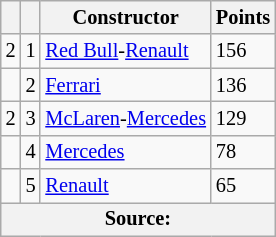<table class="wikitable" style="font-size: 85%;">
<tr>
<th></th>
<th></th>
<th>Constructor</th>
<th>Points</th>
</tr>
<tr>
<td> 2</td>
<td align="center">1</td>
<td> <a href='#'>Red Bull</a>-<a href='#'>Renault</a></td>
<td>156</td>
</tr>
<tr>
<td></td>
<td align="center">2</td>
<td> <a href='#'>Ferrari</a></td>
<td>136</td>
</tr>
<tr>
<td> 2</td>
<td align="center">3</td>
<td> <a href='#'>McLaren</a>-<a href='#'>Mercedes</a></td>
<td>129</td>
</tr>
<tr>
<td></td>
<td align="center">4</td>
<td> <a href='#'>Mercedes</a></td>
<td>78</td>
</tr>
<tr>
<td></td>
<td align="center">5</td>
<td> <a href='#'>Renault</a></td>
<td>65</td>
</tr>
<tr>
<th colspan=4>Source:</th>
</tr>
</table>
